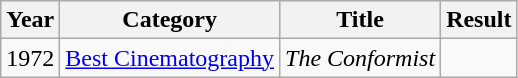<table class="wikitable">
<tr>
<th>Year</th>
<th>Category</th>
<th>Title</th>
<th>Result</th>
</tr>
<tr>
<td>1972</td>
<td><a href='#'>Best Cinematography</a></td>
<td><em>The Conformist</em></td>
<td></td>
</tr>
</table>
